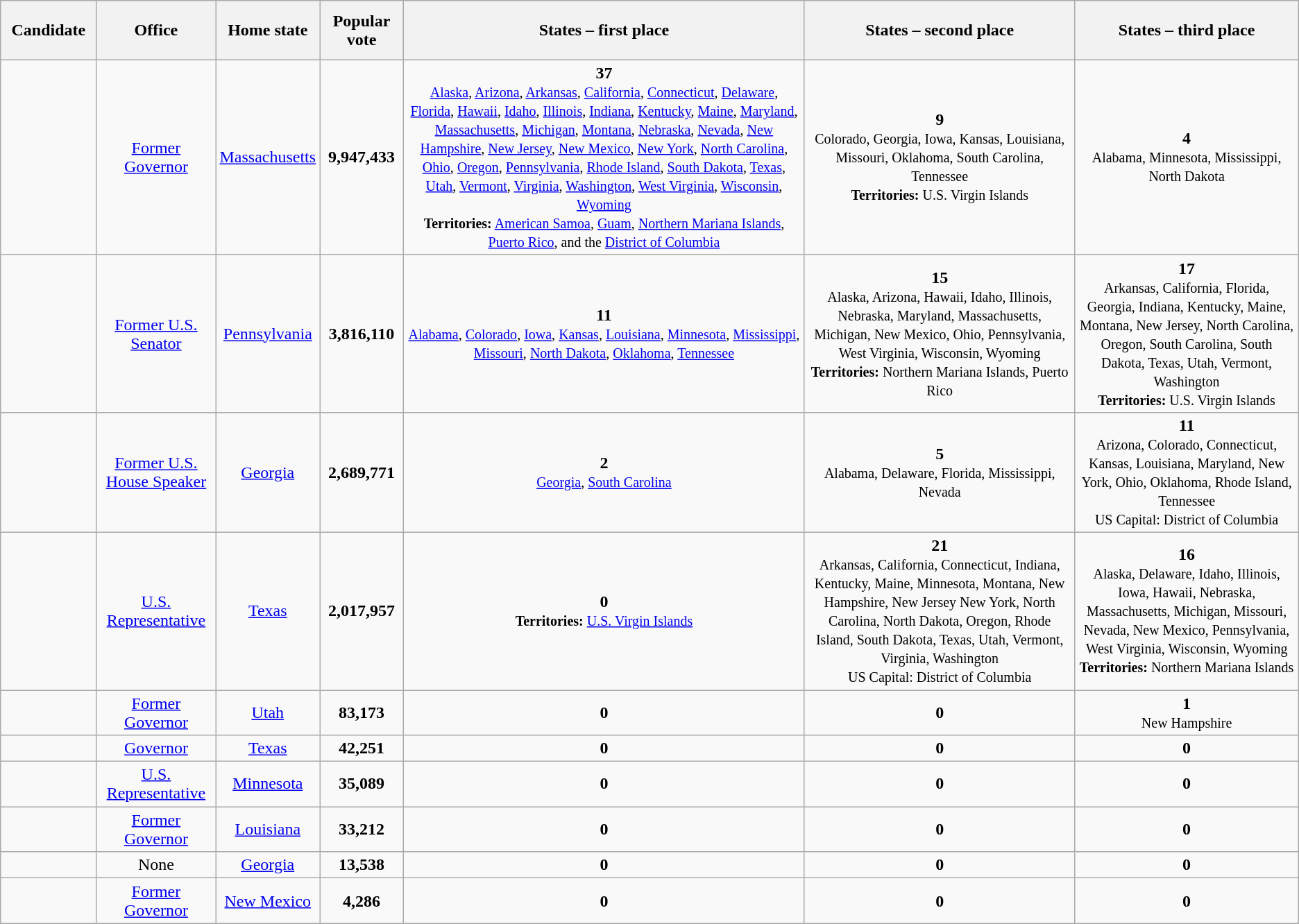<table class="wikitable" style="text-align:center">
<tr>
<th style="padding:10px;">Candidate</th>
<th style="padding:10px;">Office</th>
<th style="padding:10px;">Home state</th>
<th style="padding:10px;">Popular vote</th>
<th style="padding:10px;">States – first place</th>
<th style="padding:10px;">States – second place</th>
<th style="padding:10px;">States – third place</th>
</tr>
<tr>
<td style="width:90px; padding:2px 0 6px;"> </td>
<td><a href='#'>Former Governor</a></td>
<td><a href='#'>Massachusetts</a></td>
<td><strong>9,947,433</strong></td>
<td><strong>37</strong><br><small><a href='#'>Alaska</a>, <a href='#'>Arizona</a>, <a href='#'>Arkansas</a>, <a href='#'>California</a>, <a href='#'>Connecticut</a>, <a href='#'>Delaware</a>, <a href='#'>Florida</a>, <a href='#'>Hawaii</a>, <a href='#'>Idaho</a>, <a href='#'>Illinois</a>, <a href='#'>Indiana</a>, <a href='#'>Kentucky</a>, <a href='#'>Maine</a>, <a href='#'>Maryland</a>, <a href='#'>Massachusetts</a>, <a href='#'>Michigan</a>, <a href='#'>Montana</a>, <a href='#'>Nebraska</a>, <a href='#'>Nevada</a>, <a href='#'>New Hampshire</a>, <a href='#'>New Jersey</a>, <a href='#'>New Mexico</a>, <a href='#'>New York</a>, <a href='#'>North Carolina</a>, <a href='#'>Ohio</a>, <a href='#'>Oregon</a>, <a href='#'>Pennsylvania</a>, <a href='#'>Rhode Island</a>, <a href='#'>South Dakota</a>, <a href='#'>Texas</a>, <a href='#'>Utah</a>, <a href='#'>Vermont</a>, <a href='#'>Virginia</a>, <a href='#'>Washington</a>, <a href='#'>West Virginia</a>, <a href='#'>Wisconsin</a>, <a href='#'>Wyoming</a><br><strong>Territories:</strong> <a href='#'>American Samoa</a>, <a href='#'>Guam</a>, <a href='#'>Northern Mariana Islands</a>, <a href='#'>Puerto Rico</a>, and the <a href='#'>District of Columbia</a></small></td>
<td><strong>9</strong><br><small>Colorado, Georgia, Iowa, Kansas, Louisiana, Missouri, Oklahoma, South Carolina, Tennessee<br><strong>Territories:</strong> U.S. Virgin Islands</small></td>
<td><strong>4</strong><br><small>Alabama, Minnesota, Mississippi, North Dakota</small></td>
</tr>
<tr>
<td style="width:90px; padding:2px 0 6px;"> </td>
<td><a href='#'>Former U.S. Senator</a></td>
<td><a href='#'>Pennsylvania</a></td>
<td><strong>3,816,110</strong></td>
<td><strong>11</strong> <br><small><a href='#'>Alabama</a>, <a href='#'>Colorado</a>, <a href='#'>Iowa</a>, <a href='#'>Kansas</a>, <a href='#'>Louisiana</a>, <a href='#'>Minnesota</a>, <a href='#'>Mississippi</a>, <a href='#'>Missouri</a>, <a href='#'>North Dakota</a>, <a href='#'>Oklahoma</a>, <a href='#'>Tennessee</a></small></td>
<td><strong>15</strong><br><small>Alaska, Arizona, Hawaii, Idaho, Illinois, Nebraska, Maryland, Massachusetts, Michigan, New Mexico, Ohio, Pennsylvania, West Virginia, Wisconsin, Wyoming<br> <strong>Territories:</strong> Northern Mariana Islands, Puerto Rico</small></td>
<td><strong>17</strong><br><small>Arkansas, California, Florida, Georgia, Indiana, Kentucky, Maine, Montana, New Jersey, North Carolina, Oregon, South Carolina, South Dakota, Texas, Utah, Vermont, Washington<br><strong>Territories:</strong> U.S. Virgin Islands</small></td>
</tr>
<tr>
<td style="width:90px; padding:2px 0 6px;"> </td>
<td><a href='#'>Former U.S. House Speaker</a></td>
<td><a href='#'>Georgia</a></td>
<td><strong>2,689,771</strong></td>
<td><strong>2</strong><br><small><a href='#'>Georgia</a>, <a href='#'>South Carolina</a></small></td>
<td><strong>5</strong><br><small>Alabama, Delaware, Florida, Mississippi, Nevada</small></td>
<td><strong>11</strong><br><small>Arizona, Colorado, Connecticut, Kansas, Louisiana, Maryland, New York, Ohio, Oklahoma, Rhode Island, Tennessee<br> US Capital: District of Columbia</small></td>
</tr>
<tr>
<td style="width:90px; padding:2px 0 6px;"> </td>
<td><a href='#'>U.S. Representative</a></td>
<td><a href='#'>Texas</a></td>
<td><strong>2,017,957</strong></td>
<td><strong>0</strong><br><small><strong>Territories:</strong> <a href='#'>U.S. Virgin Islands</a></small></td>
<td><strong>21</strong><br><small>Arkansas, California, Connecticut, Indiana, Kentucky, Maine, Minnesota, Montana, New Hampshire, New Jersey New York, North Carolina, North Dakota, Oregon, Rhode Island, South Dakota, Texas, Utah, Vermont, Virginia, Washington<br> US Capital: District of Columbia</small></td>
<td><strong>16</strong><br><small>Alaska, Delaware, Idaho, Illinois, Iowa, Hawaii, Nebraska, Massachusetts, Michigan, Missouri, Nevada, New Mexico, Pennsylvania, West Virginia, Wisconsin, Wyoming<br> <strong>Territories:</strong> Northern Mariana Islands</small></td>
</tr>
<tr>
<td style="width:90px; padding:2px 0 6px;"> </td>
<td><a href='#'>Former Governor</a></td>
<td><a href='#'>Utah</a></td>
<td><strong>83,173</strong></td>
<td><strong>0</strong></td>
<td><strong>0</strong></td>
<td><strong>1</strong><br><small>New Hampshire</small></td>
</tr>
<tr>
<td style="width:90px; padding:2px 0 6px;"> </td>
<td><a href='#'>Governor</a></td>
<td><a href='#'>Texas</a></td>
<td><strong>42,251</strong></td>
<td><strong>0</strong></td>
<td><strong>0</strong></td>
<td><strong>0</strong></td>
</tr>
<tr>
<td style="width:90px; padding:2px 0 6px;"> </td>
<td><a href='#'>U.S. Representative</a></td>
<td><a href='#'>Minnesota</a></td>
<td><strong>35,089</strong></td>
<td><strong>0</strong></td>
<td><strong>0</strong></td>
<td><strong>0</strong></td>
</tr>
<tr>
<td style="width:90px; padding:2px 0 6px;"> </td>
<td><a href='#'>Former Governor</a></td>
<td><a href='#'>Louisiana</a></td>
<td><strong>33,212</strong></td>
<td><strong>0</strong></td>
<td><strong>0</strong></td>
<td><strong>0</strong></td>
</tr>
<tr>
<td style="width:90px; padding:2px 0 6px;"> </td>
<td>None</td>
<td><a href='#'>Georgia</a></td>
<td><strong>13,538</strong></td>
<td><strong>0</strong></td>
<td><strong>0</strong></td>
<td><strong>0</strong></td>
</tr>
<tr>
<td style="width:90px; padding:2px 0 6px;"> </td>
<td><a href='#'>Former Governor</a></td>
<td><a href='#'>New Mexico</a></td>
<td><strong>4,286</strong></td>
<td><strong>0</strong></td>
<td><strong>0</strong></td>
<td><strong>0</strong></td>
</tr>
</table>
